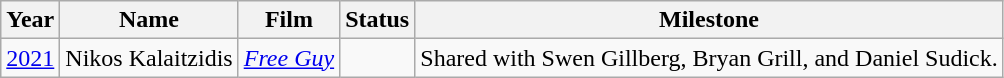<table class="wikitable">
<tr>
<th>Year</th>
<th>Name</th>
<th>Film</th>
<th>Status</th>
<th>Milestone</th>
</tr>
<tr>
<td><a href='#'>2021</a></td>
<td>Nikos Kalaitzidis</td>
<td><em><a href='#'>Free Guy</a></em></td>
<td></td>
<td>Shared with Swen Gillberg, Bryan Grill, and Daniel Sudick.</td>
</tr>
</table>
